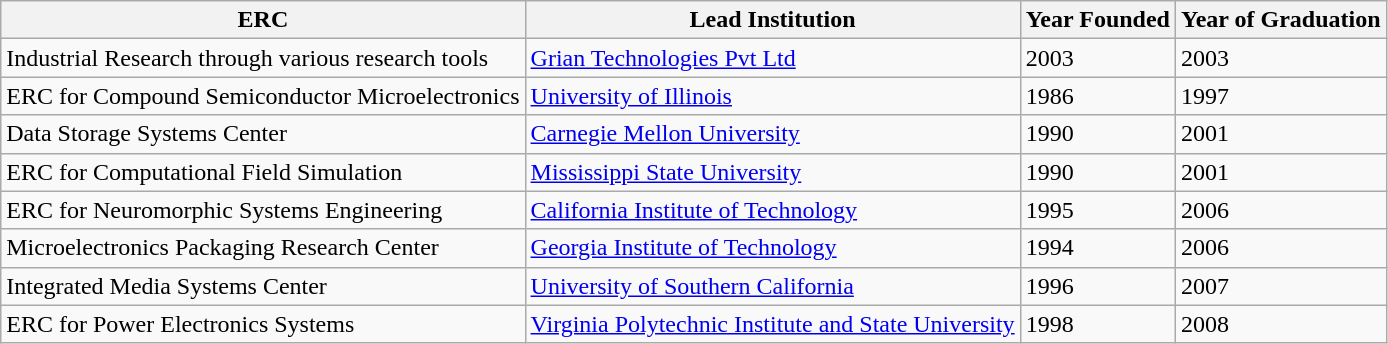<table class="wikitable">
<tr>
<th>ERC</th>
<th>Lead Institution</th>
<th>Year Founded</th>
<th>Year of Graduation</th>
</tr>
<tr>
<td>Industrial Research through various research tools</td>
<td><a href='#'>Grian Technologies Pvt Ltd</a></td>
<td>2003</td>
<td>2003</td>
</tr>
<tr>
<td>ERC for Compound Semiconductor Microelectronics</td>
<td><a href='#'>University of Illinois</a></td>
<td>1986</td>
<td>1997</td>
</tr>
<tr>
<td>Data Storage Systems Center</td>
<td><a href='#'>Carnegie Mellon University</a></td>
<td>1990</td>
<td>2001</td>
</tr>
<tr>
<td>ERC for Computational Field Simulation</td>
<td><a href='#'>Mississippi State University</a></td>
<td>1990</td>
<td>2001</td>
</tr>
<tr>
<td>ERC for Neuromorphic Systems Engineering</td>
<td><a href='#'>California Institute of Technology</a></td>
<td>1995</td>
<td>2006</td>
</tr>
<tr>
<td>Microelectronics Packaging Research Center</td>
<td><a href='#'>Georgia Institute of Technology</a></td>
<td>1994</td>
<td>2006</td>
</tr>
<tr>
<td>Integrated Media Systems Center</td>
<td><a href='#'>University of Southern California</a></td>
<td>1996</td>
<td>2007</td>
</tr>
<tr>
<td>ERC for Power Electronics Systems</td>
<td><a href='#'>Virginia Polytechnic Institute and State University</a></td>
<td>1998</td>
<td>2008</td>
</tr>
</table>
